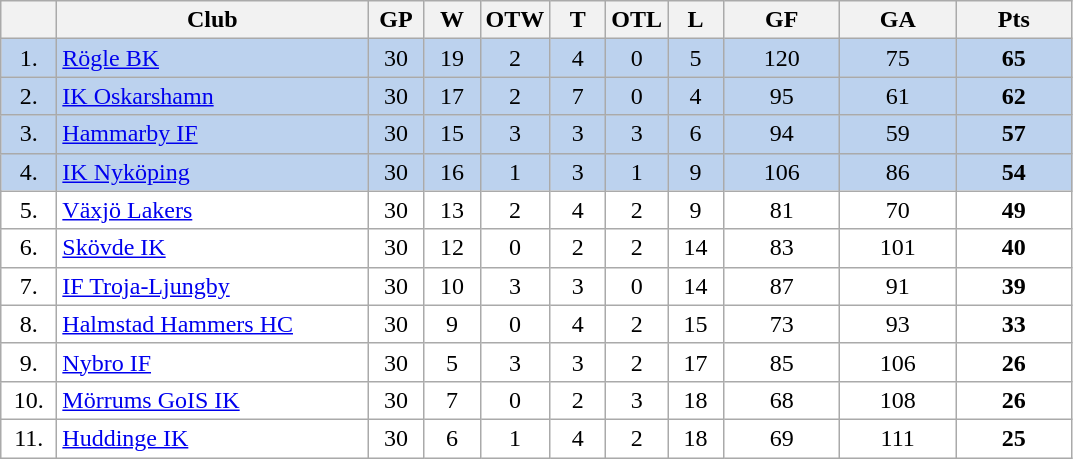<table class="wikitable">
<tr>
<th width="30"></th>
<th width="200">Club</th>
<th width="30">GP</th>
<th width="30">W</th>
<th width="30">OTW</th>
<th width="30">T</th>
<th width="30">OTL</th>
<th width="30">L</th>
<th width="70">GF</th>
<th width="70">GA</th>
<th width="70">Pts</th>
</tr>
<tr bgcolor="#BCD2EE" align="center">
<td>1.</td>
<td align="left"><a href='#'>Rögle BK</a></td>
<td>30</td>
<td>19</td>
<td>2</td>
<td>4</td>
<td>0</td>
<td>5</td>
<td>120</td>
<td>75</td>
<td><strong>65</strong></td>
</tr>
<tr bgcolor="#BCD2EE" align="center">
<td>2.</td>
<td align="left"><a href='#'>IK Oskarshamn</a></td>
<td>30</td>
<td>17</td>
<td>2</td>
<td>7</td>
<td>0</td>
<td>4</td>
<td>95</td>
<td>61</td>
<td><strong>62</strong></td>
</tr>
<tr bgcolor="#BCD2EE" align="center">
<td>3.</td>
<td align="left"><a href='#'>Hammarby IF</a></td>
<td>30</td>
<td>15</td>
<td>3</td>
<td>3</td>
<td>3</td>
<td>6</td>
<td>94</td>
<td>59</td>
<td><strong>57</strong></td>
</tr>
<tr bgcolor="#BCD2EE" align="center">
<td>4.</td>
<td align="left"><a href='#'>IK Nyköping</a></td>
<td>30</td>
<td>16</td>
<td>1</td>
<td>3</td>
<td>1</td>
<td>9</td>
<td>106</td>
<td>86</td>
<td><strong>54</strong></td>
</tr>
<tr bgcolor="#FFFFFF" align="center">
<td>5.</td>
<td align="left"><a href='#'>Växjö Lakers</a></td>
<td>30</td>
<td>13</td>
<td>2</td>
<td>4</td>
<td>2</td>
<td>9</td>
<td>81</td>
<td>70</td>
<td><strong>49</strong></td>
</tr>
<tr bgcolor="#FFFFFF" align="center">
<td>6.</td>
<td align="left"><a href='#'>Skövde IK</a></td>
<td>30</td>
<td>12</td>
<td>0</td>
<td>2</td>
<td>2</td>
<td>14</td>
<td>83</td>
<td>101</td>
<td><strong>40</strong></td>
</tr>
<tr bgcolor="#FFFFFF" align="center">
<td>7.</td>
<td align="left"><a href='#'>IF Troja-Ljungby</a></td>
<td>30</td>
<td>10</td>
<td>3</td>
<td>3</td>
<td>0</td>
<td>14</td>
<td>87</td>
<td>91</td>
<td><strong>39</strong></td>
</tr>
<tr bgcolor="#FFFFFF" align="center">
<td>8.</td>
<td align="left"><a href='#'>Halmstad Hammers HC</a></td>
<td>30</td>
<td>9</td>
<td>0</td>
<td>4</td>
<td>2</td>
<td>15</td>
<td>73</td>
<td>93</td>
<td><strong>33</strong></td>
</tr>
<tr bgcolor="#FFFFFF" align="center">
<td>9.</td>
<td align="left"><a href='#'>Nybro IF</a></td>
<td>30</td>
<td>5</td>
<td>3</td>
<td>3</td>
<td>2</td>
<td>17</td>
<td>85</td>
<td>106</td>
<td><strong>26</strong></td>
</tr>
<tr bgcolor="#FFFFFF" align="center">
<td>10.</td>
<td align="left"><a href='#'>Mörrums GoIS IK</a></td>
<td>30</td>
<td>7</td>
<td>0</td>
<td>2</td>
<td>3</td>
<td>18</td>
<td>68</td>
<td>108</td>
<td><strong>26</strong></td>
</tr>
<tr bgcolor="#FFFFFF" align="center">
<td>11.</td>
<td align="left"><a href='#'>Huddinge IK</a></td>
<td>30</td>
<td>6</td>
<td>1</td>
<td>4</td>
<td>2</td>
<td>18</td>
<td>69</td>
<td>111</td>
<td><strong>25</strong></td>
</tr>
</table>
